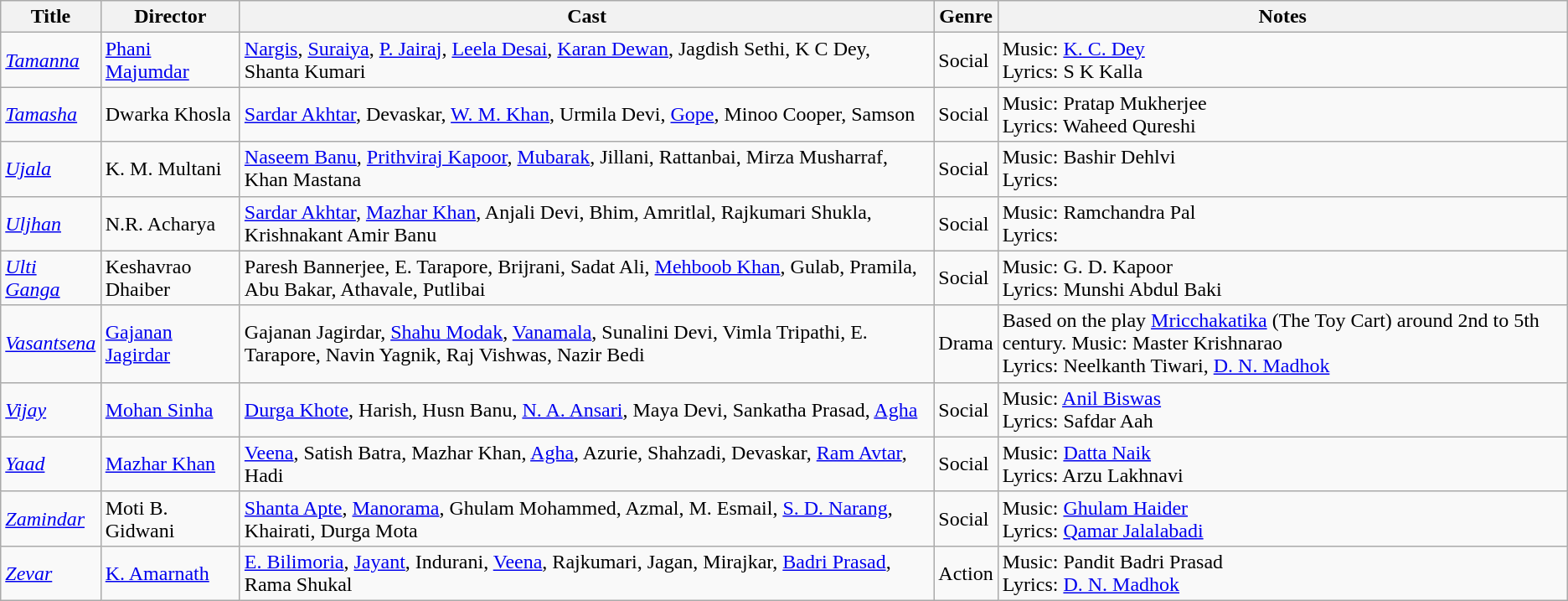<table class="wikitable">
<tr>
<th>Title</th>
<th>Director</th>
<th>Cast</th>
<th>Genre</th>
<th>Notes</th>
</tr>
<tr>
<td><em><a href='#'>Tamanna</a></em></td>
<td><a href='#'>Phani Majumdar</a></td>
<td><a href='#'>Nargis</a>, <a href='#'>Suraiya</a>, <a href='#'>P. Jairaj</a>, <a href='#'>Leela Desai</a>, <a href='#'>Karan Dewan</a>,  Jagdish Sethi, K C Dey, Shanta Kumari</td>
<td>Social</td>
<td>Music: <a href='#'>K. C. Dey</a><br>Lyrics: S K Kalla</td>
</tr>
<tr>
<td><em><a href='#'>Tamasha</a></em></td>
<td>Dwarka Khosla</td>
<td><a href='#'>Sardar Akhtar</a>, Devaskar, <a href='#'>W. M. Khan</a>, Urmila Devi, <a href='#'>Gope</a>, Minoo Cooper, Samson</td>
<td>Social</td>
<td>Music: Pratap Mukherjee<br>Lyrics: Waheed Qureshi</td>
</tr>
<tr>
<td><em><a href='#'>Ujala</a></em></td>
<td>K. M. Multani</td>
<td><a href='#'>Naseem Banu</a>, <a href='#'>Prithviraj Kapoor</a>, <a href='#'>Mubarak</a>, Jillani, Rattanbai, Mirza Musharraf, Khan Mastana</td>
<td>Social</td>
<td>Music: Bashir Dehlvi<br>Lyrics:</td>
</tr>
<tr>
<td><em><a href='#'>Uljhan</a></em></td>
<td>N.R. Acharya</td>
<td><a href='#'>Sardar Akhtar</a>, <a href='#'>Mazhar Khan</a>,  Anjali Devi, Bhim, Amritlal, Rajkumari Shukla, Krishnakant Amir Banu</td>
<td>Social</td>
<td>Music: Ramchandra Pal <br>Lyrics:</td>
</tr>
<tr>
<td><em><a href='#'>Ulti Ganga</a></em></td>
<td>Keshavrao Dhaiber</td>
<td>Paresh Bannerjee, E. Tarapore, Brijrani, Sadat Ali, <a href='#'>Mehboob Khan</a>, Gulab, Pramila, Abu Bakar, Athavale, Putlibai</td>
<td>Social</td>
<td>Music: G. D. Kapoor<br>Lyrics: Munshi Abdul Baki</td>
</tr>
<tr>
<td><em><a href='#'>Vasantsena</a></em></td>
<td><a href='#'>Gajanan Jagirdar</a></td>
<td>Gajanan Jagirdar, <a href='#'>Shahu Modak</a>, <a href='#'>Vanamala</a>, Sunalini Devi, Vimla Tripathi, E. Tarapore, Navin Yagnik, Raj Vishwas, Nazir Bedi</td>
<td>Drama</td>
<td>Based on the play <a href='#'>Mricchakatika</a> (The Toy Cart) around 2nd to 5th century. Music: Master Krishnarao<br>Lyrics:  Neelkanth Tiwari, <a href='#'>D. N. Madhok</a></td>
</tr>
<tr>
<td><em><a href='#'>Vijay</a></em></td>
<td><a href='#'>Mohan Sinha</a></td>
<td><a href='#'>Durga Khote</a>, Harish, Husn Banu, <a href='#'>N. A. Ansari</a>, Maya Devi, Sankatha Prasad, <a href='#'>Agha</a></td>
<td>Social</td>
<td>Music: <a href='#'>Anil Biswas</a><br>Lyrics: Safdar Aah</td>
</tr>
<tr>
<td><em><a href='#'>Yaad</a></em></td>
<td><a href='#'>Mazhar Khan</a></td>
<td><a href='#'>Veena</a>, Satish Batra, Mazhar Khan, <a href='#'>Agha</a>, Azurie, Shahzadi, Devaskar, <a href='#'>Ram Avtar</a>, Hadi</td>
<td>Social</td>
<td>Music: <a href='#'>Datta Naik</a><br>Lyrics: Arzu Lakhnavi</td>
</tr>
<tr>
<td><em><a href='#'>Zamindar</a></em></td>
<td>Moti B. Gidwani</td>
<td><a href='#'>Shanta Apte</a>, <a href='#'>Manorama</a>, Ghulam Mohammed, Azmal, M. Esmail, <a href='#'>S. D. Narang</a>, Khairati, Durga Mota</td>
<td>Social</td>
<td>Music: <a href='#'>Ghulam Haider</a><br>Lyrics: <a href='#'>Qamar Jalalabadi</a></td>
</tr>
<tr>
<td><em><a href='#'>Zevar</a></em></td>
<td><a href='#'>K. Amarnath</a></td>
<td><a href='#'>E. Bilimoria</a>, <a href='#'>Jayant</a>, Indurani, <a href='#'>Veena</a>, Rajkumari, Jagan, Mirajkar, <a href='#'>Badri Prasad</a>, Rama Shukal</td>
<td>Action</td>
<td>Music: Pandit Badri Prasad<br>Lyrics: <a href='#'>D. N. Madhok</a></td>
</tr>
</table>
